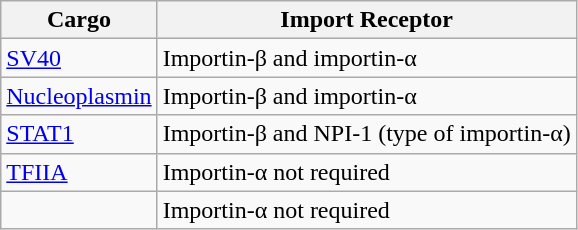<table class="wikitable">
<tr>
<th>Cargo</th>
<th>Import Receptor</th>
</tr>
<tr>
<td><a href='#'>SV40</a></td>
<td>Importin-β and importin-α</td>
</tr>
<tr>
<td><a href='#'>Nucleoplasmin</a></td>
<td>Importin-β and importin-α</td>
</tr>
<tr>
<td><a href='#'>STAT1</a></td>
<td>Importin-β and NPI-1 (type of importin-α)</td>
</tr>
<tr>
<td><a href='#'>TFIIA</a></td>
<td>Importin-α not required</td>
</tr>
<tr>
<td></td>
<td>Importin-α not required</td>
</tr>
</table>
